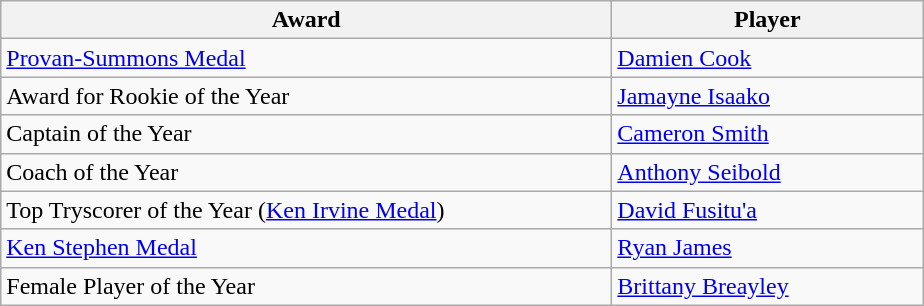<table class="wikitable">
<tr>
<th width=400px>Award</th>
<th width=200px>Player</th>
</tr>
<tr>
<td><a href='#'>Provan-Summons Medal</a></td>
<td> <a href='#'>Damien Cook</a></td>
</tr>
<tr>
<td>Award for Rookie of the Year</td>
<td> <a href='#'>Jamayne Isaako</a></td>
</tr>
<tr>
<td>Captain of the Year</td>
<td> <a href='#'>Cameron Smith</a></td>
</tr>
<tr>
<td>Coach of the Year</td>
<td> <a href='#'>Anthony Seibold</a></td>
</tr>
<tr>
<td>Top Tryscorer of the Year (<a href='#'>Ken Irvine Medal</a>)</td>
<td> <a href='#'>David Fusitu'a</a></td>
</tr>
<tr>
<td><a href='#'>Ken Stephen Medal</a></td>
<td> <a href='#'>Ryan James</a></td>
</tr>
<tr>
<td>Female Player of the Year</td>
<td> <a href='#'>Brittany Breayley</a></td>
</tr>
</table>
